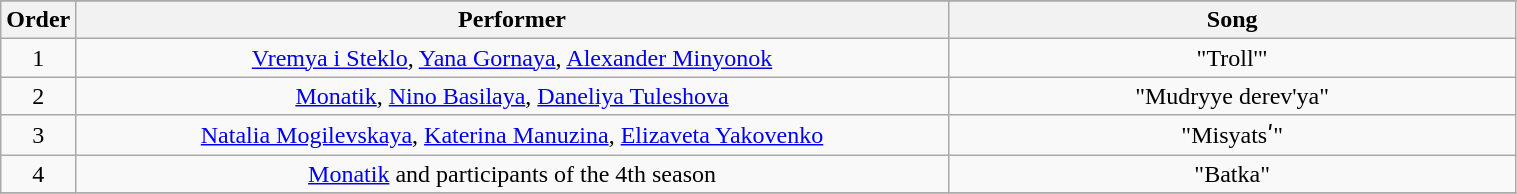<table class="wikitable" style="text-align:center; width:80%;">
<tr>
</tr>
<tr>
<th style="width:01%;">Order</th>
<th style="width:60%;">Performer</th>
<th style="width:39%;">Song</th>
</tr>
<tr>
<td>1</td>
<td><a href='#'>Vremya i Steklo</a>, <a href='#'>Yana Gornaya</a>, <a href='#'>Alexander Minyonok</a></td>
<td>"Troll'"</td>
</tr>
<tr>
<td>2</td>
<td><a href='#'>Monatik</a>, <a href='#'>Nino Basilaya</a>, <a href='#'>Daneliya Tuleshova</a></td>
<td>"Mudryye derev'ya"</td>
</tr>
<tr>
<td>3</td>
<td><a href='#'>Natalia Mogilevskaya</a>, <a href='#'>Katerina Manuzina</a>, <a href='#'>Elizaveta Yakovenko</a></td>
<td>"Misyatsʹ"</td>
</tr>
<tr>
<td>4</td>
<td><a href='#'>Monatik</a> and participants of the 4th season</td>
<td>"Batka"</td>
</tr>
<tr>
</tr>
</table>
